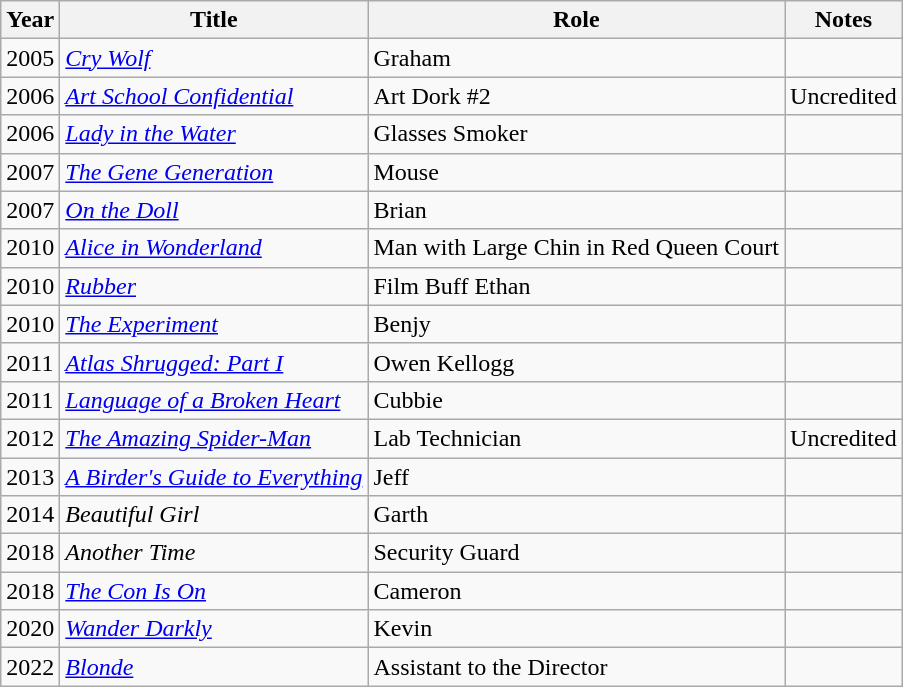<table class="wikitable sortable">
<tr>
<th>Year</th>
<th>Title</th>
<th>Role</th>
<th>Notes</th>
</tr>
<tr>
<td>2005</td>
<td><a href='#'><em>Cry Wolf</em></a></td>
<td>Graham</td>
<td></td>
</tr>
<tr>
<td>2006</td>
<td><em><a href='#'>Art School Confidential</a></em></td>
<td>Art Dork #2</td>
<td>Uncredited</td>
</tr>
<tr>
<td>2006</td>
<td><em><a href='#'>Lady in the Water</a></em></td>
<td>Glasses Smoker</td>
<td></td>
</tr>
<tr>
<td>2007</td>
<td><em><a href='#'>The Gene Generation</a></em></td>
<td>Mouse</td>
<td></td>
</tr>
<tr>
<td>2007</td>
<td><em><a href='#'>On the Doll</a></em></td>
<td>Brian</td>
<td></td>
</tr>
<tr>
<td>2010</td>
<td><a href='#'><em>Alice in Wonderland</em></a></td>
<td>Man with Large Chin in Red Queen Court</td>
<td></td>
</tr>
<tr>
<td>2010</td>
<td><a href='#'><em>Rubber</em></a></td>
<td>Film Buff Ethan</td>
<td></td>
</tr>
<tr>
<td>2010</td>
<td><a href='#'><em>The Experiment</em></a></td>
<td>Benjy</td>
<td></td>
</tr>
<tr>
<td>2011</td>
<td><em><a href='#'>Atlas Shrugged: Part I</a></em></td>
<td>Owen Kellogg</td>
<td></td>
</tr>
<tr>
<td>2011</td>
<td><em><a href='#'>Language of a Broken Heart</a></em></td>
<td>Cubbie</td>
<td></td>
</tr>
<tr>
<td>2012</td>
<td><a href='#'><em>The Amazing Spider-Man</em></a></td>
<td>Lab Technician</td>
<td>Uncredited</td>
</tr>
<tr>
<td>2013</td>
<td><em><a href='#'>A Birder's Guide to Everything</a></em></td>
<td>Jeff</td>
<td></td>
</tr>
<tr>
<td>2014</td>
<td><em>Beautiful Girl</em></td>
<td>Garth</td>
<td></td>
</tr>
<tr>
<td>2018</td>
<td><em>Another Time</em></td>
<td>Security Guard</td>
<td></td>
</tr>
<tr>
<td>2018</td>
<td><em><a href='#'>The Con Is On</a></em></td>
<td>Cameron</td>
<td></td>
</tr>
<tr>
<td>2020</td>
<td><em><a href='#'>Wander Darkly</a></em></td>
<td>Kevin</td>
<td></td>
</tr>
<tr>
<td>2022</td>
<td><a href='#'><em>Blonde</em></a></td>
<td>Assistant to the Director</td>
<td></td>
</tr>
</table>
